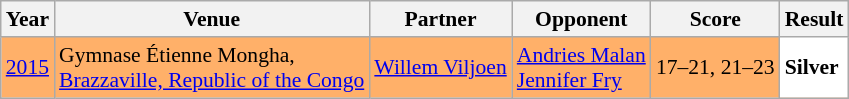<table class="sortable wikitable" style="font-size: 90%;">
<tr>
<th>Year</th>
<th>Venue</th>
<th>Partner</th>
<th>Opponent</th>
<th>Score</th>
<th>Result</th>
</tr>
<tr style="background:#FFB069">
<td align="center"><a href='#'>2015</a></td>
<td align="left">Gymnase Étienne Mongha,<br><a href='#'>Brazzaville, Republic of the Congo</a></td>
<td align="left"> <a href='#'>Willem Viljoen</a></td>
<td align="left"> <a href='#'>Andries Malan</a> <br>  <a href='#'>Jennifer Fry</a></td>
<td align="left">17–21, 21–23</td>
<td style="text-align:left; background:white"> <strong>Silver</strong></td>
</tr>
</table>
